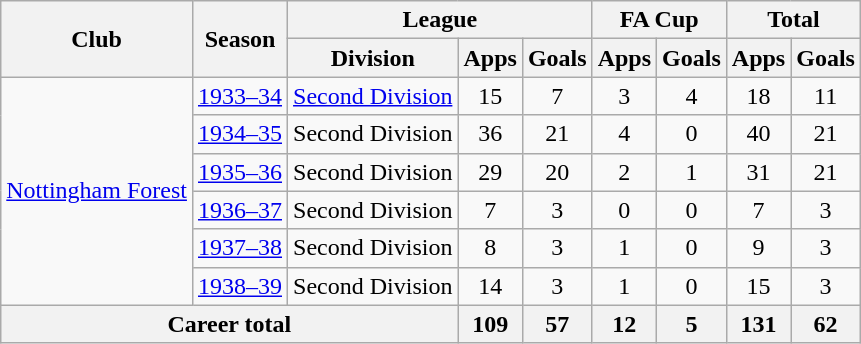<table class="wikitable" style="text-align: center">
<tr>
<th rowspan="2">Club</th>
<th rowspan="2">Season</th>
<th colspan="3">League</th>
<th colspan="2">FA Cup</th>
<th colspan="2">Total</th>
</tr>
<tr>
<th>Division</th>
<th>Apps</th>
<th>Goals</th>
<th>Apps</th>
<th>Goals</th>
<th>Apps</th>
<th>Goals</th>
</tr>
<tr>
<td rowspan="6"><a href='#'>Nottingham Forest</a></td>
<td><a href='#'>1933–34</a></td>
<td><a href='#'>Second Division</a></td>
<td>15</td>
<td>7</td>
<td>3</td>
<td>4</td>
<td>18</td>
<td>11</td>
</tr>
<tr>
<td><a href='#'>1934–35</a></td>
<td>Second Division</td>
<td>36</td>
<td>21</td>
<td>4</td>
<td>0</td>
<td>40</td>
<td>21</td>
</tr>
<tr>
<td><a href='#'>1935–36</a></td>
<td>Second Division</td>
<td>29</td>
<td>20</td>
<td>2</td>
<td>1</td>
<td>31</td>
<td>21</td>
</tr>
<tr>
<td><a href='#'>1936–37</a></td>
<td>Second Division</td>
<td>7</td>
<td>3</td>
<td>0</td>
<td>0</td>
<td>7</td>
<td>3</td>
</tr>
<tr>
<td><a href='#'>1937–38</a></td>
<td>Second Division</td>
<td>8</td>
<td>3</td>
<td>1</td>
<td>0</td>
<td>9</td>
<td>3</td>
</tr>
<tr>
<td><a href='#'>1938–39</a></td>
<td>Second Division</td>
<td>14</td>
<td>3</td>
<td>1</td>
<td>0</td>
<td>15</td>
<td>3</td>
</tr>
<tr>
<th colspan="3">Career total</th>
<th>109</th>
<th>57</th>
<th>12</th>
<th>5</th>
<th>131</th>
<th>62</th>
</tr>
</table>
